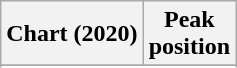<table class="wikitable sortable plainrowheaders" style="text-align:center">
<tr>
<th scope="col">Chart (2020)</th>
<th scope="col">Peak<br>position</th>
</tr>
<tr>
</tr>
<tr>
</tr>
<tr>
</tr>
</table>
